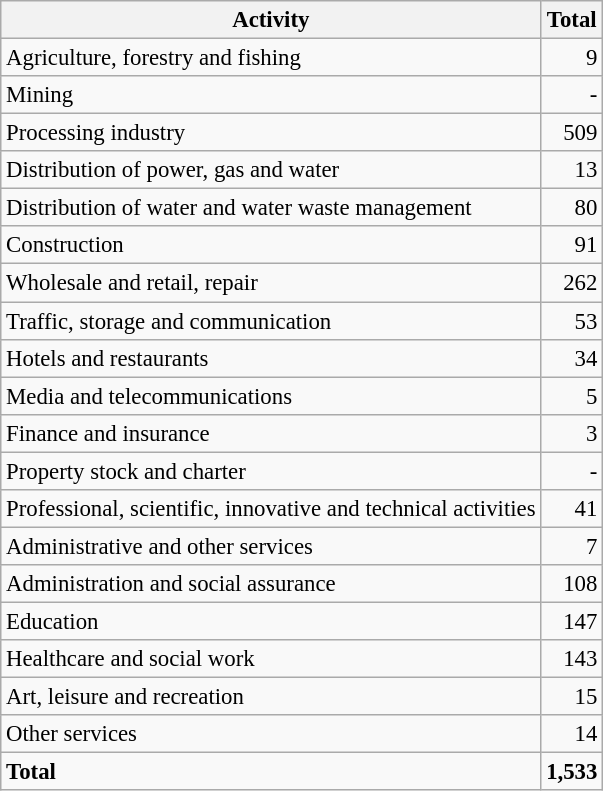<table class="wikitable sortable" style="font-size:95%;">
<tr>
<th>Activity</th>
<th>Total</th>
</tr>
<tr>
<td>Agriculture, forestry and fishing</td>
<td align="right">9</td>
</tr>
<tr>
<td>Mining</td>
<td align="right">-</td>
</tr>
<tr>
<td>Processing industry</td>
<td align="right">509</td>
</tr>
<tr>
<td>Distribution of power, gas and water</td>
<td align="right">13</td>
</tr>
<tr>
<td>Distribution of water and water waste management</td>
<td align="right">80</td>
</tr>
<tr>
<td>Construction</td>
<td align="right">91</td>
</tr>
<tr>
<td>Wholesale and retail, repair</td>
<td align="right">262</td>
</tr>
<tr>
<td>Traffic, storage and communication</td>
<td align="right">53</td>
</tr>
<tr>
<td>Hotels and restaurants</td>
<td align="right">34</td>
</tr>
<tr>
<td>Media and telecommunications</td>
<td align="right">5</td>
</tr>
<tr>
<td>Finance and insurance</td>
<td align="right">3</td>
</tr>
<tr>
<td>Property stock and charter</td>
<td align="right">-</td>
</tr>
<tr>
<td>Professional, scientific, innovative and technical activities</td>
<td align="right">41</td>
</tr>
<tr>
<td>Administrative and other services</td>
<td align="right">7</td>
</tr>
<tr>
<td>Administration and social assurance</td>
<td align="right">108</td>
</tr>
<tr>
<td>Education</td>
<td align="right">147</td>
</tr>
<tr>
<td>Healthcare and social work</td>
<td align="right">143</td>
</tr>
<tr>
<td>Art, leisure and recreation</td>
<td align="right">15</td>
</tr>
<tr>
<td>Other services</td>
<td align="right">14</td>
</tr>
<tr class="sortbottom">
<td><strong>Total</strong></td>
<td align="right"><strong>1,533</strong></td>
</tr>
</table>
